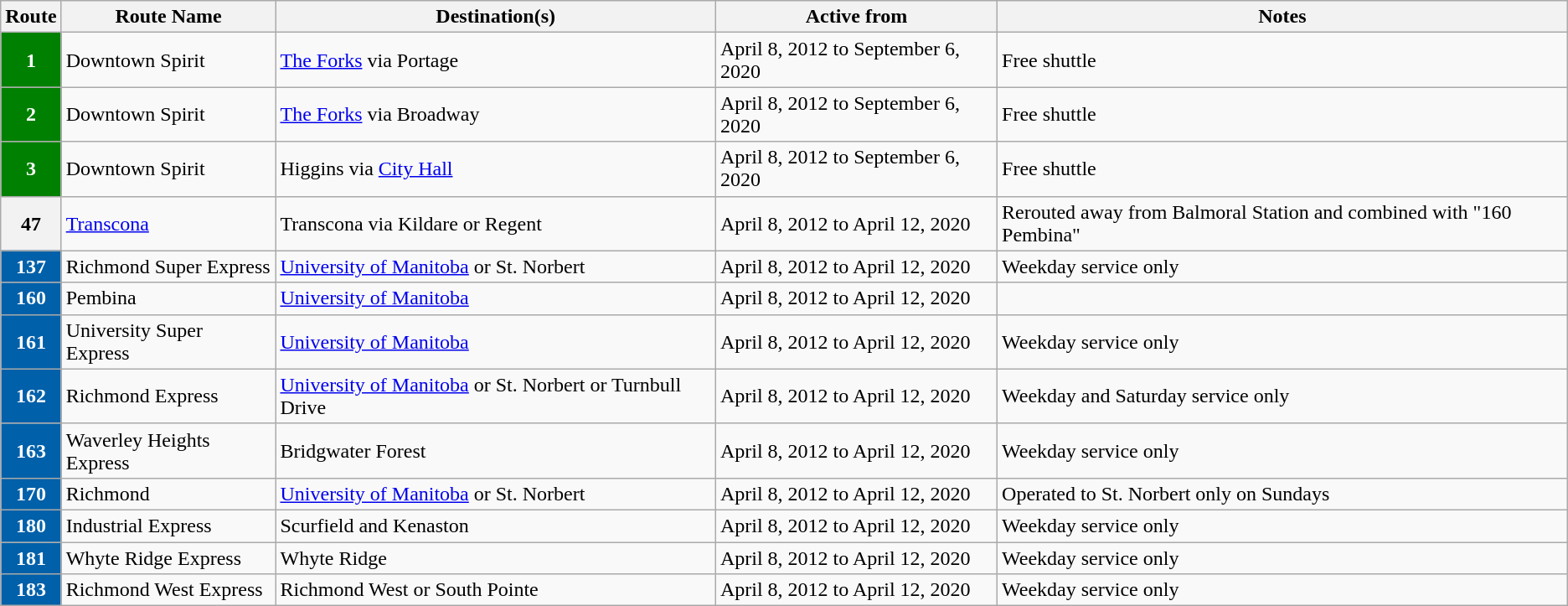<table class="wikitable">
<tr>
<th>Route</th>
<th>Route Name</th>
<th>Destination(s)</th>
<th>Active from</th>
<th>Notes</th>
</tr>
<tr>
<th style="background: green; color: #FFFFFF">1</th>
<td>Downtown Spirit</td>
<td><a href='#'>The Forks</a> via Portage</td>
<td>April 8, 2012 to September 6, 2020</td>
<td>Free shuttle</td>
</tr>
<tr>
<th style="background: green; color: #FFFFFF">2</th>
<td>Downtown Spirit</td>
<td><a href='#'>The Forks</a> via Broadway</td>
<td>April 8, 2012 to September 6, 2020</td>
<td>Free shuttle</td>
</tr>
<tr>
<th style="background: green; color: #FFFFFF">3</th>
<td>Downtown Spirit</td>
<td>Higgins via <a href='#'>City Hall</a></td>
<td>April 8, 2012 to September 6, 2020</td>
<td>Free shuttle</td>
</tr>
<tr>
<th>47</th>
<td><a href='#'>Transcona</a></td>
<td>Transcona via Kildare or Regent</td>
<td>April 8, 2012 to April 12, 2020</td>
<td>Rerouted away from Balmoral Station and combined with "160 Pembina"</td>
</tr>
<tr>
<th style="background: #0060A9; color: #FFFFFF;">137</th>
<td>Richmond Super Express</td>
<td><a href='#'>University of Manitoba</a> or St. Norbert</td>
<td>April 8, 2012 to April 12, 2020</td>
<td>Weekday service only</td>
</tr>
<tr>
<th style="background: #0060A9; color: #FFFFFF;">160</th>
<td>Pembina</td>
<td><a href='#'>University of Manitoba</a></td>
<td>April 8, 2012 to April 12, 2020</td>
</tr>
<tr>
<th style="background: #0060A9; color: #FFFFFF;">161</th>
<td>University Super Express</td>
<td><a href='#'>University of Manitoba</a></td>
<td>April 8, 2012 to April 12, 2020</td>
<td>Weekday service only</td>
</tr>
<tr>
<th style="background: #0060A9; color: #FFFFFF;">162</th>
<td>Richmond Express</td>
<td><a href='#'>University of Manitoba</a> or St. Norbert or Turnbull Drive</td>
<td>April 8, 2012 to April 12, 2020</td>
<td>Weekday and Saturday service only</td>
</tr>
<tr>
<th style="background: #0060A9; color: #FFFFFF;">163</th>
<td>Waverley Heights Express</td>
<td>Bridgwater Forest</td>
<td>April 8, 2012 to April 12, 2020</td>
<td>Weekday service only</td>
</tr>
<tr>
<th style="background: #0060A9; color: #FFFFFF;">170</th>
<td>Richmond</td>
<td><a href='#'>University of Manitoba</a> or St. Norbert</td>
<td>April 8, 2012 to April 12, 2020</td>
<td>Operated to St. Norbert only on Sundays</td>
</tr>
<tr>
<th style="background: #0060A9; color: #FFFFFF;">180</th>
<td>Industrial Express</td>
<td>Scurfield and Kenaston</td>
<td>April 8, 2012 to April 12, 2020</td>
<td>Weekday service only</td>
</tr>
<tr>
<th style="background: #0060A9; color: #FFFFFF;">181</th>
<td>Whyte Ridge Express</td>
<td>Whyte Ridge</td>
<td>April 8, 2012 to April 12, 2020</td>
<td>Weekday service only</td>
</tr>
<tr>
<th style="background: #0060A9; color: #FFFFFF;">183</th>
<td>Richmond West Express</td>
<td>Richmond West or South Pointe</td>
<td>April 8, 2012 to April 12, 2020</td>
<td>Weekday service only</td>
</tr>
</table>
